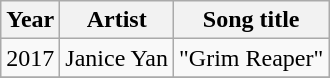<table class="wikitable sortable">
<tr>
<th>Year</th>
<th>Artist</th>
<th>Song title</th>
</tr>
<tr>
<td>2017</td>
<td>Janice Yan</td>
<td>"Grim Reaper"</td>
</tr>
<tr>
</tr>
</table>
